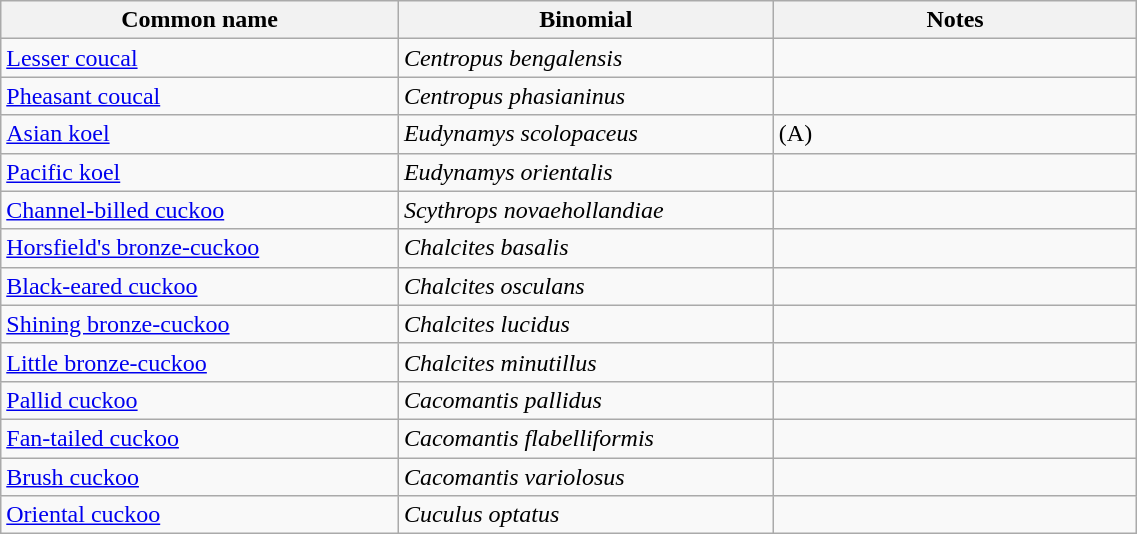<table style="width:60%;" class="wikitable">
<tr>
<th width=35%>Common name</th>
<th width=33%>Binomial</th>
<th width=32%>Notes</th>
</tr>
<tr>
<td><a href='#'>Lesser coucal</a></td>
<td><em>Centropus bengalensis</em></td>
<td></td>
</tr>
<tr>
<td><a href='#'>Pheasant coucal</a></td>
<td><em>Centropus phasianinus</em></td>
<td></td>
</tr>
<tr>
<td><a href='#'>Asian koel</a></td>
<td><em>Eudynamys scolopaceus</em></td>
<td>(A)</td>
</tr>
<tr>
<td><a href='#'>Pacific koel</a></td>
<td><em>Eudynamys orientalis</em></td>
<td></td>
</tr>
<tr>
<td><a href='#'>Channel-billed cuckoo</a></td>
<td><em>Scythrops novaehollandiae</em></td>
<td></td>
</tr>
<tr>
<td><a href='#'>Horsfield's bronze-cuckoo</a></td>
<td><em>Chalcites basalis</em></td>
<td></td>
</tr>
<tr>
<td><a href='#'>Black-eared cuckoo</a></td>
<td><em>Chalcites osculans</em></td>
<td></td>
</tr>
<tr>
<td><a href='#'>Shining bronze-cuckoo</a></td>
<td><em>Chalcites lucidus</em></td>
<td></td>
</tr>
<tr>
<td><a href='#'>Little bronze-cuckoo</a></td>
<td><em>Chalcites minutillus</em></td>
<td></td>
</tr>
<tr>
<td><a href='#'>Pallid cuckoo</a></td>
<td><em>Cacomantis pallidus</em></td>
<td></td>
</tr>
<tr>
<td><a href='#'>Fan-tailed cuckoo</a></td>
<td><em>Cacomantis flabelliformis</em></td>
<td></td>
</tr>
<tr>
<td><a href='#'>Brush cuckoo</a></td>
<td><em>Cacomantis variolosus</em></td>
<td></td>
</tr>
<tr>
<td><a href='#'>Oriental cuckoo</a></td>
<td><em>Cuculus optatus</em></td>
<td></td>
</tr>
</table>
